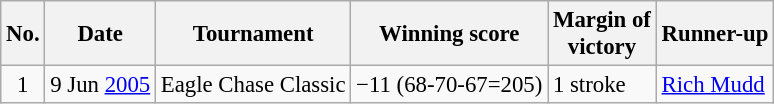<table class="wikitable" style="font-size:95%;">
<tr>
<th>No.</th>
<th>Date</th>
<th>Tournament</th>
<th>Winning score</th>
<th>Margin of<br>victory</th>
<th>Runner-up</th>
</tr>
<tr>
<td align=center>1</td>
<td align=right>9 Jun <a href='#'>2005</a></td>
<td>Eagle Chase Classic</td>
<td>−11 (68-70-67=205)</td>
<td>1 stroke</td>
<td> <a href='#'>Rich Mudd</a></td>
</tr>
</table>
